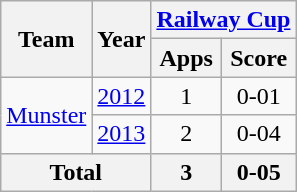<table class="wikitable" style="text-align:center">
<tr>
<th rowspan="2">Team</th>
<th rowspan="2">Year</th>
<th colspan="2"><a href='#'>Railway Cup</a></th>
</tr>
<tr>
<th>Apps</th>
<th>Score</th>
</tr>
<tr>
<td rowspan="2"><a href='#'>Munster</a></td>
<td><a href='#'>2012</a></td>
<td>1</td>
<td>0-01</td>
</tr>
<tr>
<td><a href='#'>2013</a></td>
<td>2</td>
<td>0-04</td>
</tr>
<tr>
<th colspan="2">Total</th>
<th>3</th>
<th>0-05</th>
</tr>
</table>
